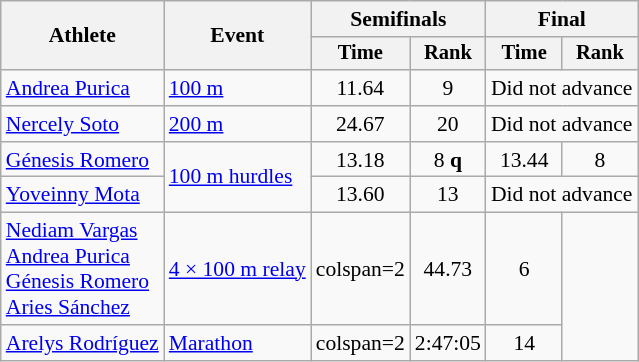<table class=wikitable style="font-size:90%;">
<tr>
<th rowspan=2>Athlete</th>
<th rowspan=2>Event</th>
<th colspan=2>Semifinals</th>
<th colspan=2>Final</th>
</tr>
<tr style="font-size:95%">
<th>Time</th>
<th>Rank</th>
<th>Time</th>
<th>Rank</th>
</tr>
<tr align=center>
<td align=left><a href='#'>Andrea Purica</a></td>
<td align=left rowspan=><a href='#'>100 m</a></td>
<td>11.64</td>
<td>9</td>
<td colspan=2>Did not advance</td>
</tr>
<tr align=center>
<td align=left><a href='#'>Nercely Soto</a></td>
<td align=left><a href='#'>200 m</a></td>
<td>24.67</td>
<td>20</td>
<td colspan=2>Did not advance</td>
</tr>
<tr align=center>
<td align=left><a href='#'>Génesis Romero</a></td>
<td align=left rowspan= 2><a href='#'>100 m hurdles</a></td>
<td>13.18</td>
<td>8 <strong>q</strong></td>
<td>13.44</td>
<td>8</td>
</tr>
<tr align=center>
<td align=left><a href='#'>Yoveinny Mota</a></td>
<td>13.60</td>
<td>13</td>
<td colspan=2>Did not advance</td>
</tr>
<tr align=center>
<td align=left><a href='#'>Nediam Vargas</a><br><a href='#'>Andrea Purica</a><br><a href='#'>Génesis Romero</a><br><a href='#'>Aries Sánchez</a></td>
<td align=left><a href='#'>4 × 100 m relay</a></td>
<td>colspan=2 </td>
<td>44.73</td>
<td>6</td>
</tr>
<tr align=center>
<td align=left><a href='#'>Arelys Rodríguez</a></td>
<td align=left rowspan=><a href='#'>Marathon</a></td>
<td>colspan=2 </td>
<td>2:47:05</td>
<td>14</td>
</tr>
</table>
